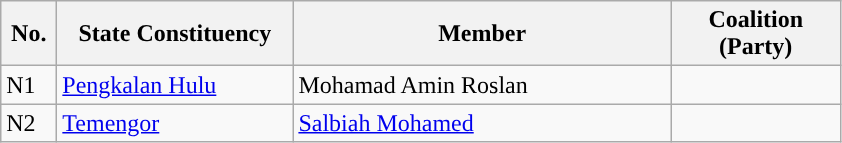<table class="wikitable">
<tr>
<th width="30">No.</th>
<th width="150">State Constituency</th>
<th width="245">Member</th>
<th width="105">Coalition (Party)</th>
</tr>
<tr>
<td>N1</td>
<td><a href='#'>Pengkalan Hulu</a></td>
<td>Mohamad Amin Roslan</td>
<td></td>
</tr>
<tr>
<td>N2</td>
<td><a href='#'>Temengor</a></td>
<td><a href='#'>Salbiah Mohamed</a></td>
<td></td>
</tr>
</table>
